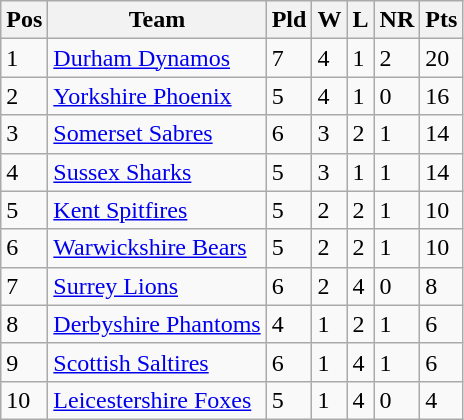<table class="wikitable">
<tr>
<th>Pos</th>
<th>Team</th>
<th>Pld</th>
<th>W</th>
<th>L</th>
<th>NR</th>
<th>Pts</th>
</tr>
<tr>
<td>1</td>
<td><a href='#'>Durham Dynamos</a></td>
<td>7</td>
<td>4</td>
<td>1</td>
<td>2</td>
<td>20</td>
</tr>
<tr>
<td>2</td>
<td><a href='#'>Yorkshire Phoenix</a></td>
<td>5</td>
<td>4</td>
<td>1</td>
<td>0</td>
<td>16</td>
</tr>
<tr>
<td>3</td>
<td><a href='#'>Somerset Sabres</a></td>
<td>6</td>
<td>3</td>
<td>2</td>
<td>1</td>
<td>14</td>
</tr>
<tr>
<td>4</td>
<td><a href='#'>Sussex Sharks</a></td>
<td>5</td>
<td>3</td>
<td>1</td>
<td>1</td>
<td>14</td>
</tr>
<tr>
<td>5</td>
<td><a href='#'>Kent Spitfires</a></td>
<td>5</td>
<td>2</td>
<td>2</td>
<td>1</td>
<td>10</td>
</tr>
<tr>
<td>6</td>
<td><a href='#'>Warwickshire Bears</a></td>
<td>5</td>
<td>2</td>
<td>2</td>
<td>1</td>
<td>10</td>
</tr>
<tr>
<td>7</td>
<td><a href='#'>Surrey Lions</a></td>
<td>6</td>
<td>2</td>
<td>4</td>
<td>0</td>
<td>8</td>
</tr>
<tr>
<td>8</td>
<td><a href='#'>Derbyshire Phantoms</a></td>
<td>4</td>
<td>1</td>
<td>2</td>
<td>1</td>
<td>6</td>
</tr>
<tr>
<td>9</td>
<td><a href='#'>Scottish Saltires</a></td>
<td>6</td>
<td>1</td>
<td>4</td>
<td>1</td>
<td>6</td>
</tr>
<tr>
<td>10</td>
<td><a href='#'>Leicestershire Foxes</a></td>
<td>5</td>
<td>1</td>
<td>4</td>
<td>0</td>
<td>4</td>
</tr>
</table>
